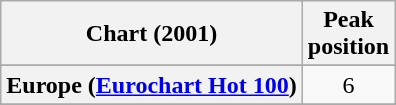<table class="wikitable sortable plainrowheaders" style="text-align:center">
<tr>
<th scope="col">Chart (2001)</th>
<th scope="col">Peak<br>position</th>
</tr>
<tr>
</tr>
<tr>
</tr>
<tr>
</tr>
<tr>
</tr>
<tr>
</tr>
<tr>
<th scope="row">Europe (<a href='#'>Eurochart Hot 100</a>)</th>
<td>6</td>
</tr>
<tr>
</tr>
<tr>
</tr>
<tr>
</tr>
<tr>
</tr>
<tr>
</tr>
<tr>
</tr>
<tr>
</tr>
<tr>
</tr>
<tr>
</tr>
<tr>
</tr>
<tr>
</tr>
<tr>
</tr>
<tr>
</tr>
</table>
